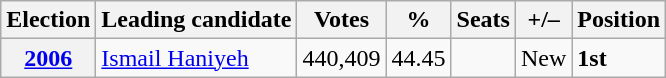<table class=wikitable>
<tr>
<th>Election</th>
<th>Leading candidate</th>
<th>Votes</th>
<th>%</th>
<th>Seats</th>
<th>+/–</th>
<th>Position</th>
</tr>
<tr>
<th><a href='#'>2006</a></th>
<td><a href='#'>Ismail Haniyeh</a></td>
<td>440,409</td>
<td>44.45</td>
<td></td>
<td>New</td>
<td><strong>1st</strong></td>
</tr>
</table>
